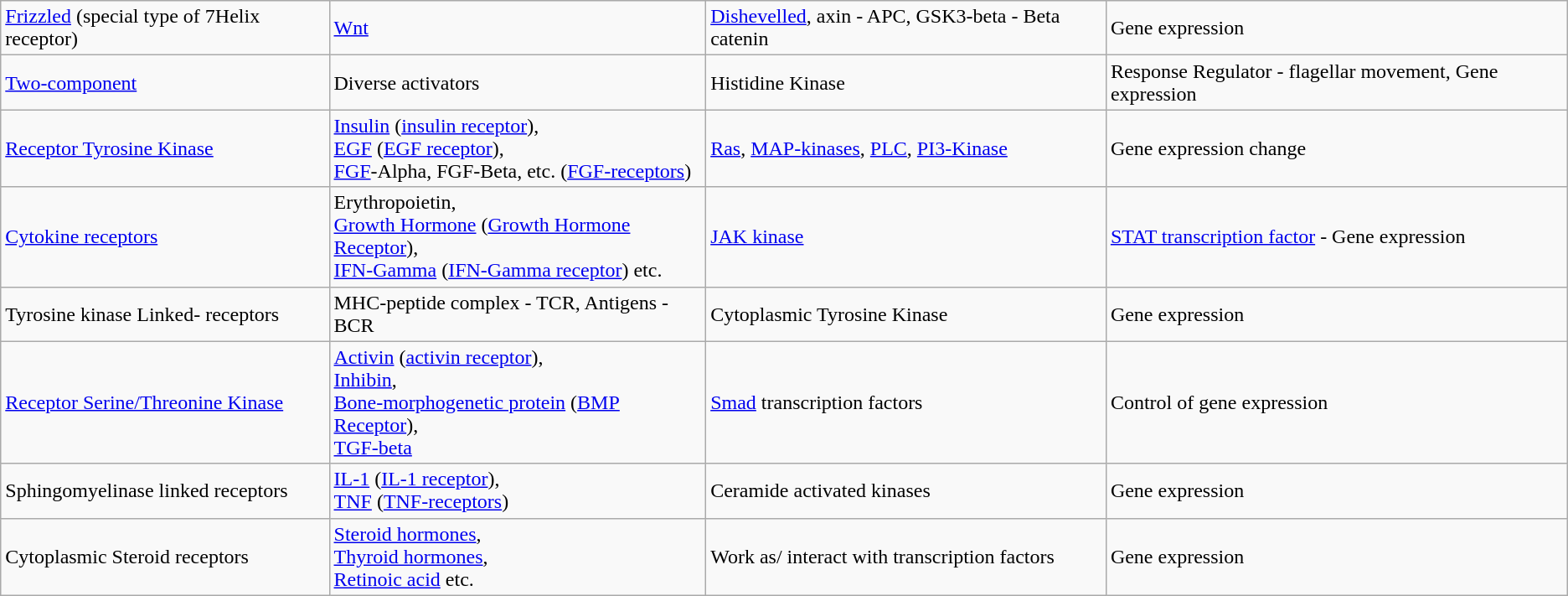<table class="wikitable">
<tr>
<td><a href='#'>Frizzled</a> (special type of 7Helix receptor)</td>
<td><a href='#'>Wnt</a></td>
<td><a href='#'>Dishevelled</a>, axin - APC, GSK3-beta - Beta catenin</td>
<td>Gene expression</td>
</tr>
<tr>
<td><a href='#'>Two-component</a></td>
<td>Diverse activators</td>
<td>Histidine Kinase</td>
<td>Response Regulator - flagellar movement, Gene expression</td>
</tr>
<tr>
<td><a href='#'>Receptor Tyrosine Kinase</a></td>
<td><a href='#'>Insulin</a> (<a href='#'>insulin receptor</a>), <br> <a href='#'>EGF</a> (<a href='#'>EGF receptor</a>), <br> <a href='#'>FGF</a>-Alpha, FGF-Beta, etc. (<a href='#'>FGF-receptors</a>)</td>
<td><a href='#'>Ras</a>, <a href='#'>MAP-kinases</a>, <a href='#'>PLC</a>, <a href='#'>PI3-Kinase</a></td>
<td>Gene expression change</td>
</tr>
<tr>
<td><a href='#'>Cytokine receptors</a></td>
<td>Erythropoietin, <br> <a href='#'>Growth Hormone</a> (<a href='#'>Growth Hormone Receptor</a>), <br> <a href='#'>IFN-Gamma</a> (<a href='#'>IFN-Gamma receptor</a>) etc.</td>
<td><a href='#'>JAK kinase</a></td>
<td><a href='#'>STAT transcription factor</a> - Gene expression</td>
</tr>
<tr>
<td>Tyrosine kinase Linked- receptors</td>
<td>MHC-peptide complex - TCR, Antigens - BCR</td>
<td>Cytoplasmic Tyrosine Kinase</td>
<td>Gene expression</td>
</tr>
<tr>
<td><a href='#'>Receptor Serine/Threonine Kinase</a></td>
<td><a href='#'>Activin</a> (<a href='#'>activin receptor</a>), <br> <a href='#'>Inhibin</a>, <br> <a href='#'>Bone-morphogenetic protein</a> (<a href='#'>BMP Receptor</a>), <br> <a href='#'>TGF-beta</a></td>
<td><a href='#'>Smad</a> transcription factors</td>
<td>Control of gene expression</td>
</tr>
<tr>
<td>Sphingomyelinase linked receptors</td>
<td><a href='#'>IL-1</a> (<a href='#'>IL-1 receptor</a>), <br> <a href='#'>TNF</a> (<a href='#'>TNF-receptors</a>)</td>
<td>Ceramide activated kinases</td>
<td>Gene expression</td>
</tr>
<tr>
<td>Cytoplasmic Steroid receptors</td>
<td><a href='#'>Steroid hormones</a>, <br> <a href='#'>Thyroid hormones</a>, <br> <a href='#'>Retinoic acid</a> etc.</td>
<td>Work as/ interact with transcription factors</td>
<td>Gene expression</td>
</tr>
</table>
